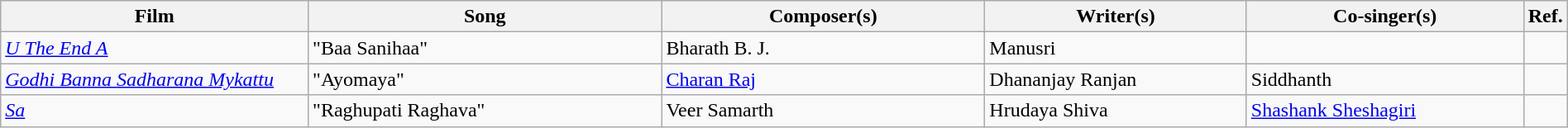<table class="wikitable plainrowheaders" width="100%" textcolor:#000;">
<tr>
<th scope="col" width=20%><strong>Film</strong></th>
<th scope="col" width=23%><strong>Song</strong></th>
<th scope="col" width=21%><strong>Composer(s)</strong></th>
<th scope="col" width=17%><strong>Writer(s)</strong></th>
<th scope="col" width=18%><strong>Co-singer(s)</strong></th>
<th scope="col" width=1%><strong>Ref.</strong></th>
</tr>
<tr>
<td><em><a href='#'>U The End A</a></em></td>
<td>"Baa Sanihaa"</td>
<td>Bharath B. J.</td>
<td>Manusri</td>
<td></td>
<td></td>
</tr>
<tr>
<td><em><a href='#'>Godhi Banna Sadharana Mykattu</a></em></td>
<td>"Ayomaya"</td>
<td><a href='#'>Charan Raj</a></td>
<td>Dhananjay Ranjan</td>
<td>Siddhanth</td>
<td></td>
</tr>
<tr>
<td><em><a href='#'>Sa</a></em></td>
<td>"Raghupati Raghava"</td>
<td>Veer Samarth</td>
<td>Hrudaya Shiva</td>
<td><a href='#'>Shashank Sheshagiri</a></td>
<td></td>
</tr>
</table>
